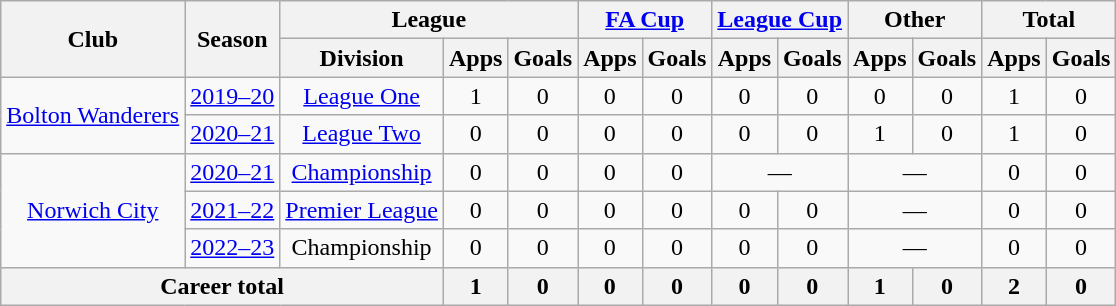<table class="wikitable" style="text-align: center">
<tr>
<th rowspan="2">Club</th>
<th rowspan="2">Season</th>
<th colspan="3">League</th>
<th colspan="2"><a href='#'>FA Cup</a></th>
<th colspan="2"><a href='#'>League Cup</a></th>
<th colspan="2">Other</th>
<th colspan="2">Total</th>
</tr>
<tr>
<th>Division</th>
<th>Apps</th>
<th>Goals</th>
<th>Apps</th>
<th>Goals</th>
<th>Apps</th>
<th>Goals</th>
<th>Apps</th>
<th>Goals</th>
<th>Apps</th>
<th>Goals</th>
</tr>
<tr>
<td rowspan="2"><a href='#'>Bolton Wanderers</a></td>
<td><a href='#'>2019–20</a></td>
<td><a href='#'>League One</a></td>
<td>1</td>
<td>0</td>
<td>0</td>
<td>0</td>
<td>0</td>
<td>0</td>
<td>0</td>
<td>0</td>
<td>1</td>
<td>0</td>
</tr>
<tr>
<td><a href='#'>2020–21</a></td>
<td><a href='#'>League Two</a></td>
<td>0</td>
<td>0</td>
<td>0</td>
<td>0</td>
<td>0</td>
<td>0</td>
<td>1</td>
<td>0</td>
<td>1</td>
<td>0</td>
</tr>
<tr>
<td rowspan=3><a href='#'>Norwich City</a></td>
<td><a href='#'>2020–21</a></td>
<td><a href='#'>Championship</a></td>
<td>0</td>
<td>0</td>
<td>0</td>
<td>0</td>
<td colspan="2">—</td>
<td colspan="2">—</td>
<td>0</td>
<td>0</td>
</tr>
<tr>
<td><a href='#'>2021–22</a></td>
<td><a href='#'>Premier League</a></td>
<td>0</td>
<td>0</td>
<td>0</td>
<td>0</td>
<td>0</td>
<td>0</td>
<td colspan="2">—</td>
<td>0</td>
<td>0</td>
</tr>
<tr>
<td><a href='#'>2022–23</a></td>
<td>Championship</td>
<td>0</td>
<td>0</td>
<td>0</td>
<td>0</td>
<td>0</td>
<td>0</td>
<td colspan="2">—</td>
<td>0</td>
<td>0</td>
</tr>
<tr>
<th colspan="3">Career total</th>
<th>1</th>
<th>0</th>
<th>0</th>
<th>0</th>
<th>0</th>
<th>0</th>
<th>1</th>
<th>0</th>
<th>2</th>
<th>0</th>
</tr>
</table>
